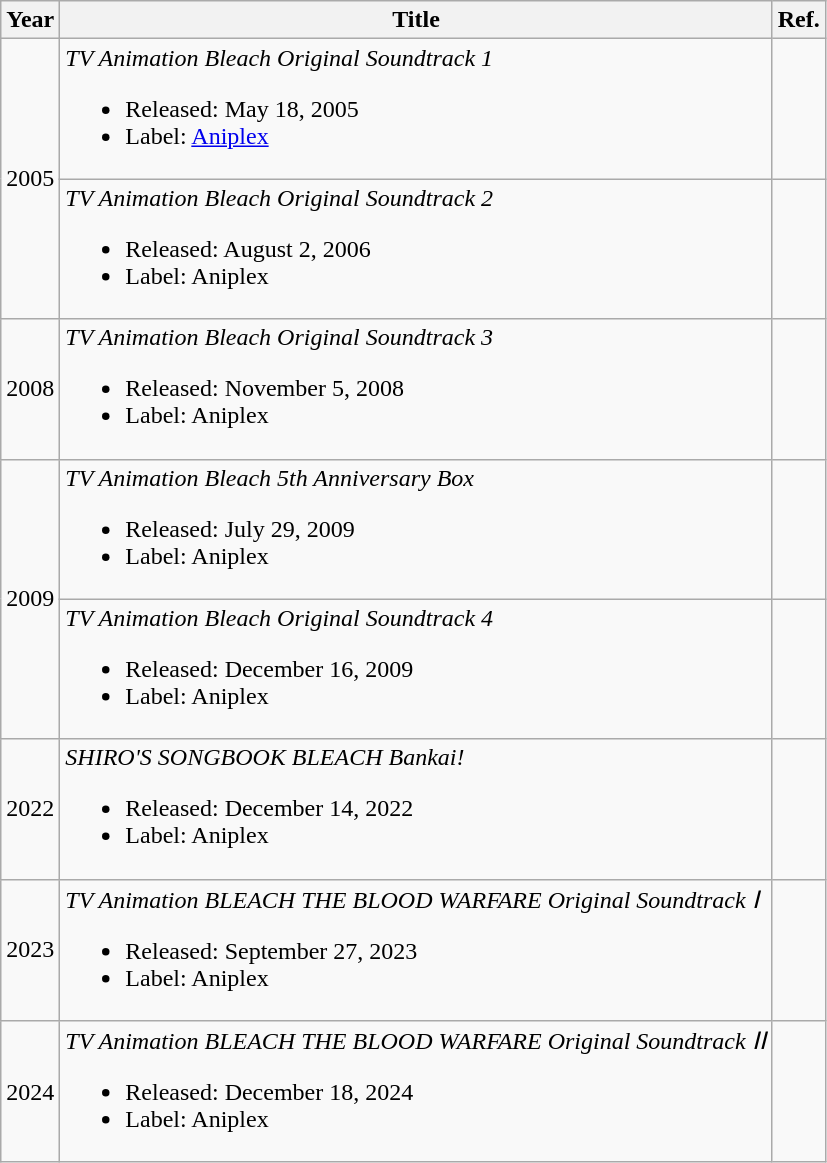<table class="wikitable">
<tr>
<th>Year</th>
<th>Title</th>
<th>Ref.</th>
</tr>
<tr>
<td style="text-align:center;" rowspan="2">2005</td>
<td align="left"><em>TV Animation Bleach Original Soundtrack 1</em><br><ul><li>Released: May 18, 2005</li><li>Label: <a href='#'>Aniplex</a></li></ul></td>
<td style="text-align:center;"></td>
</tr>
<tr>
<td align="left"><em>TV Animation Bleach Original Soundtrack 2</em><br><ul><li>Released: August 2, 2006</li><li>Label: Aniplex</li></ul></td>
<td style="text-align:center;"></td>
</tr>
<tr>
<td style="text-align:center;">2008</td>
<td align="left"><em>TV Animation Bleach Original Soundtrack 3</em><br><ul><li>Released: November 5, 2008</li><li>Label: Aniplex</li></ul></td>
<td style="text-align:center;"></td>
</tr>
<tr>
<td style="text-align:center;" rowspan="2">2009</td>
<td align="left"><em>TV Animation Bleach 5th Anniversary Box</em><br><ul><li>Released: July 29, 2009</li><li>Label: Aniplex</li></ul></td>
<td style="text-align:center;"></td>
</tr>
<tr>
<td align="left"><em>TV Animation Bleach Original Soundtrack 4</em><br><ul><li>Released: December 16, 2009</li><li>Label: Aniplex</li></ul></td>
<td style="text-align:center;"></td>
</tr>
<tr>
<td style="text-align:center;">2022</td>
<td align="left"><em>SHIRO'S SONGBOOK BLEACH Bankai!</em><br><ul><li>Released: December 14, 2022</li><li>Label: Aniplex</li></ul></td>
<td style="text-align:center;"></td>
</tr>
<tr>
<td style="text-align:center;">2023</td>
<td align="left"><em>TV Animation BLEACH THE BLOOD WARFARE Original Soundtrack Ⅰ</em><br><ul><li>Released: September 27, 2023</li><li>Label: Aniplex</li></ul></td>
<td style="text-align:center;"></td>
</tr>
<tr>
<td style="text-align:center;">2024</td>
<td align="left"><em>TV Animation BLEACH THE BLOOD WARFARE Original Soundtrack ⅠⅠ</em><br><ul><li>Released: December 18, 2024</li><li>Label: Aniplex</li></ul></td>
<td style="text-align:center;"></td>
</tr>
</table>
